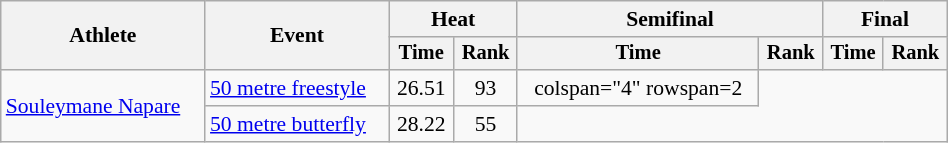<table class="wikitable" style="text-align:center; font-size:90%; width:50%;">
<tr>
<th rowspan="2">Athlete</th>
<th rowspan="2">Event</th>
<th colspan="2">Heat</th>
<th colspan="2">Semifinal</th>
<th colspan="2">Final</th>
</tr>
<tr style="font-size:95%">
<th>Time</th>
<th>Rank</th>
<th>Time</th>
<th>Rank</th>
<th>Time</th>
<th>Rank</th>
</tr>
<tr align=center>
<td align=left rowspan="2"><a href='#'>Souleymane Napare</a></td>
<td align=left><a href='#'>50 metre freestyle</a></td>
<td>26.51</td>
<td>93</td>
<td>colspan="4" rowspan=2 </td>
</tr>
<tr align=center>
<td align=left><a href='#'>50 metre butterfly</a></td>
<td>28.22</td>
<td>55</td>
</tr>
</table>
